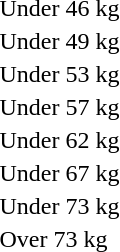<table>
<tr>
<td>Under 46 kg</td>
<td></td>
<td></td>
<td><br></td>
</tr>
<tr>
<td>Under 49 kg</td>
<td></td>
<td></td>
<td><br></td>
</tr>
<tr>
<td>Under 53 kg</td>
<td></td>
<td></td>
<td><br></td>
</tr>
<tr>
<td>Under 57 kg</td>
<td></td>
<td></td>
<td><br></td>
</tr>
<tr>
<td>Under 62 kg</td>
<td></td>
<td></td>
<td><br></td>
</tr>
<tr>
<td>Under 67 kg</td>
<td></td>
<td></td>
<td><br></td>
</tr>
<tr>
<td>Under 73 kg</td>
<td></td>
<td></td>
<td><br></td>
</tr>
<tr>
<td>Over 73 kg</td>
<td></td>
<td></td>
<td><br></td>
</tr>
<tr>
</tr>
</table>
